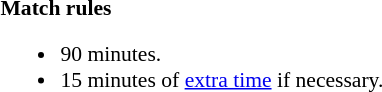<table width=100% style="font-size: 90%">
<tr>
<td style="width:60%; vertical-align:top;"><br><strong>Match rules</strong><ul><li>90 minutes.</li><li>15 minutes of <a href='#'>extra time</a> if necessary.</li></ul></td>
</tr>
</table>
